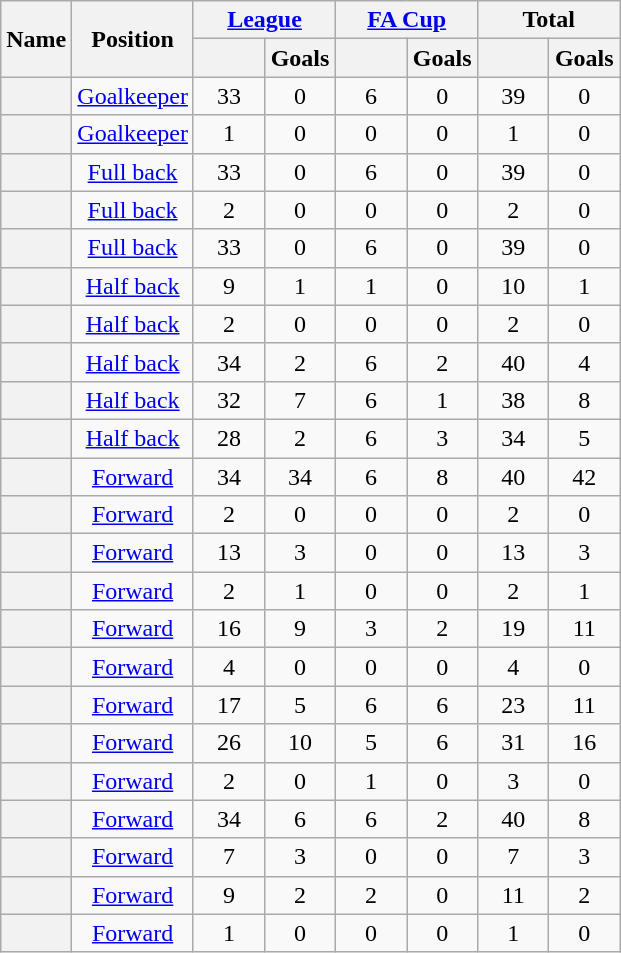<table class="wikitable sortable plainrowheaders" style=text-align:center>
<tr class="unsortable">
<th scope=col rowspan=2>Name</th>
<th scope=col rowspan=2>Position</th>
<th scope=col colspan=2><a href='#'>League</a></th>
<th scope=col colspan=2><a href='#'>FA Cup</a></th>
<th scope=col colspan=2>Total</th>
</tr>
<tr>
<th width=40 scope=col></th>
<th width=40 scope=col>Goals</th>
<th width=40 scope=col></th>
<th width=40 scope=col>Goals</th>
<th width=40 scope=col></th>
<th width=40 scope=col>Goals</th>
</tr>
<tr>
<th scope=row></th>
<td data-sort-value="1"><a href='#'>Goalkeeper</a></td>
<td>33</td>
<td>0</td>
<td>6</td>
<td>0</td>
<td>39</td>
<td>0</td>
</tr>
<tr>
<th scope=row></th>
<td data-sort-value="1"><a href='#'>Goalkeeper</a></td>
<td>1</td>
<td>0</td>
<td>0</td>
<td>0</td>
<td>1</td>
<td>0</td>
</tr>
<tr>
<th scope=row></th>
<td data-sort-value="2"><a href='#'>Full back</a></td>
<td>33</td>
<td>0</td>
<td>6</td>
<td>0</td>
<td>39</td>
<td>0</td>
</tr>
<tr>
<th scope=row></th>
<td data-sort-value="2"><a href='#'>Full back</a></td>
<td>2</td>
<td>0</td>
<td>0</td>
<td>0</td>
<td>2</td>
<td>0</td>
</tr>
<tr>
<th scope=row></th>
<td data-sort-value="2"><a href='#'>Full back</a></td>
<td>33</td>
<td>0</td>
<td>6</td>
<td>0</td>
<td>39</td>
<td>0</td>
</tr>
<tr>
<th scope=row></th>
<td data-sort-value="3"><a href='#'>Half back</a></td>
<td>9</td>
<td>1</td>
<td>1</td>
<td>0</td>
<td>10</td>
<td>1</td>
</tr>
<tr>
<th scope=row></th>
<td data-sort-value="3"><a href='#'>Half back</a></td>
<td>2</td>
<td>0</td>
<td>0</td>
<td>0</td>
<td>2</td>
<td>0</td>
</tr>
<tr>
<th scope=row></th>
<td data-sort-value="3"><a href='#'>Half back</a></td>
<td>34</td>
<td>2</td>
<td>6</td>
<td>2</td>
<td>40</td>
<td>4</td>
</tr>
<tr>
<th scope=row></th>
<td data-sort-value="3"><a href='#'>Half back</a></td>
<td>32</td>
<td>7</td>
<td>6</td>
<td>1</td>
<td>38</td>
<td>8</td>
</tr>
<tr>
<th scope=row></th>
<td data-sort-value="3"><a href='#'>Half back</a></td>
<td>28</td>
<td>2</td>
<td>6</td>
<td>3</td>
<td>34</td>
<td>5</td>
</tr>
<tr>
<th scope=row></th>
<td data-sort-value="4"><a href='#'>Forward</a></td>
<td>34</td>
<td>34</td>
<td>6</td>
<td>8</td>
<td>40</td>
<td>42</td>
</tr>
<tr>
<th scope=row></th>
<td data-sort-value="4"><a href='#'>Forward</a></td>
<td>2</td>
<td>0</td>
<td>0</td>
<td>0</td>
<td>2</td>
<td>0</td>
</tr>
<tr>
<th scope=row></th>
<td data-sort-value="4"><a href='#'>Forward</a></td>
<td>13</td>
<td>3</td>
<td>0</td>
<td>0</td>
<td>13</td>
<td>3</td>
</tr>
<tr>
<th scope=row></th>
<td data-sort-value="4"><a href='#'>Forward</a></td>
<td>2</td>
<td>1</td>
<td>0</td>
<td>0</td>
<td>2</td>
<td>1</td>
</tr>
<tr>
<th scope=row></th>
<td data-sort-value="4"><a href='#'>Forward</a></td>
<td>16</td>
<td>9</td>
<td>3</td>
<td>2</td>
<td>19</td>
<td>11</td>
</tr>
<tr>
<th scope=row></th>
<td data-sort-value="4"><a href='#'>Forward</a></td>
<td>4</td>
<td>0</td>
<td>0</td>
<td>0</td>
<td>4</td>
<td>0</td>
</tr>
<tr>
<th scope=row></th>
<td data-sort-value="4"><a href='#'>Forward</a></td>
<td>17</td>
<td>5</td>
<td>6</td>
<td>6</td>
<td>23</td>
<td>11</td>
</tr>
<tr>
<th scope=row></th>
<td data-sort-value="4"><a href='#'>Forward</a></td>
<td>26</td>
<td>10</td>
<td>5</td>
<td>6</td>
<td>31</td>
<td>16</td>
</tr>
<tr>
<th scope=row></th>
<td data-sort-value="4"><a href='#'>Forward</a></td>
<td>2</td>
<td>0</td>
<td>1</td>
<td>0</td>
<td>3</td>
<td>0</td>
</tr>
<tr>
<th scope=row></th>
<td data-sort-value="4"><a href='#'>Forward</a></td>
<td>34</td>
<td>6</td>
<td>6</td>
<td>2</td>
<td>40</td>
<td>8</td>
</tr>
<tr>
<th scope=row></th>
<td data-sort-value="4"><a href='#'>Forward</a></td>
<td>7</td>
<td>3</td>
<td>0</td>
<td>0</td>
<td>7</td>
<td>3</td>
</tr>
<tr>
<th scope=row></th>
<td data-sort-value="4"><a href='#'>Forward</a></td>
<td>9</td>
<td>2</td>
<td>2</td>
<td>0</td>
<td>11</td>
<td>2</td>
</tr>
<tr>
<th scope=row></th>
<td data-sort-value="4"><a href='#'>Forward</a></td>
<td>1</td>
<td>0</td>
<td>0</td>
<td>0</td>
<td>1</td>
<td>0</td>
</tr>
</table>
